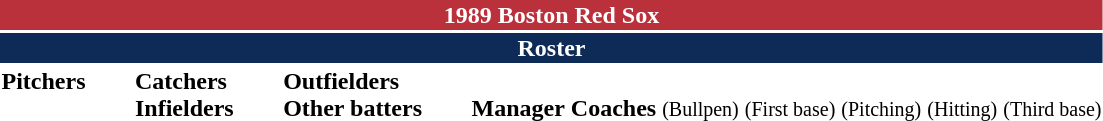<table class="toccolours" style="text-align: left;">
<tr>
<th colspan="10" style="background-color: #ba313c; color: #FFFFFF; text-align: center;">1989 Boston Red Sox</th>
</tr>
<tr>
<td colspan="10" style="background-color:#0d2b56; color: white; text-align: center;"><strong>Roster</strong></td>
</tr>
<tr>
<td valign="top"><strong>Pitchers</strong><br>













</td>
<td width="25px"></td>
<td valign="top"><strong>Catchers</strong><br>


<strong>Infielders</strong>






</td>
<td width="25px"></td>
<td valign="top"><strong>Outfielders</strong><br>








<strong>Other batters</strong>
</td>
<td width="25px"></td>
<td valign="top"><br><strong>Manager</strong>

<strong>Coaches</strong>
 <small>(Bullpen)</small>
 <small>(First base)</small>
 <small>(Pitching)</small>
 <small>(Hitting)</small>
 <small>(Third base)</small></td>
</tr>
<tr>
</tr>
</table>
